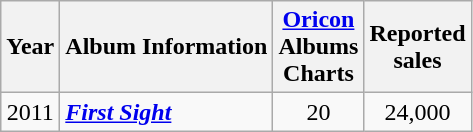<table class="wikitable">
<tr>
<th rowspan="1">Year</th>
<th rowspan="1">Album Information</th>
<th colspan="1"><a href='#'>Oricon</a><br>Albums<br>Charts<br></th>
<th colspan="1">Reported<br>sales<br></th>
</tr>
<tr>
<td align="center">2011</td>
<td><strong><em><a href='#'>First Sight</a></em></strong><br></td>
<td align="center">20</td>
<td align="center">24,000</td>
</tr>
</table>
